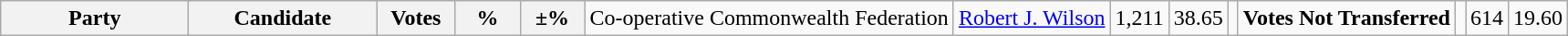<table class="wikitable">
<tr>
<th colspan=2 style="width: 130px">Party</th>
<th style="width: 130px">Candidate</th>
<th style="width: 50px">Votes</th>
<th style="width: 40px">%</th>
<th style="width: 40px">±%<br>
</th>
<td>Co-operative Commonwealth Federation</td>
<td><a href='#'>Robert J. Wilson</a></td>
<td align="right">1,211</td>
<td align="right">38.65</td>
<td align="right"><br></td>
<td><strong>Votes Not Transferred</strong></td>
<td></td>
<td align="right">614</td>
<td align="right">19.60</td>
</tr>
</table>
